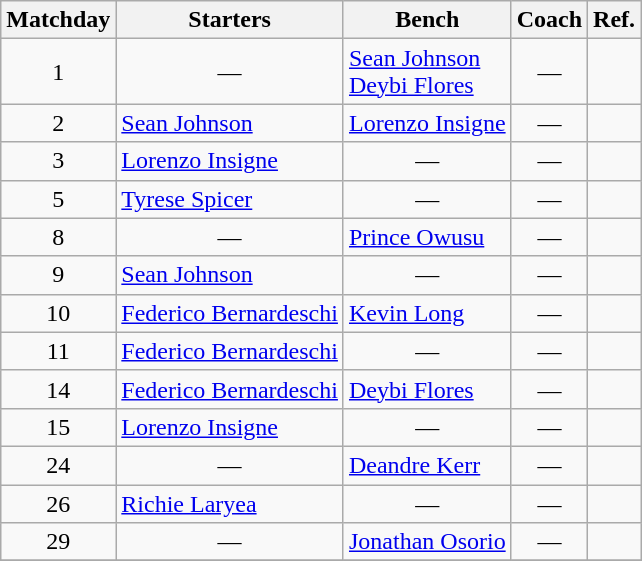<table class=wikitable>
<tr>
<th>Matchday</th>
<th>Starters</th>
<th>Bench</th>
<th>Coach</th>
<th>Ref.</th>
</tr>
<tr>
<td align=center>1</td>
<td align=center>—</td>
<td align=left> <a href='#'>Sean Johnson</a><br> <a href='#'>Deybi Flores</a></td>
<td align=center>—</td>
<td></td>
</tr>
<tr>
<td align=center>2</td>
<td align=left> <a href='#'>Sean Johnson</a></td>
<td align=left> <a href='#'>Lorenzo Insigne</a></td>
<td align=center>—</td>
<td></td>
</tr>
<tr>
<td align=center>3</td>
<td align=left> <a href='#'>Lorenzo Insigne</a></td>
<td align=center>—</td>
<td align=center>—</td>
<td></td>
</tr>
<tr>
<td align=center>5</td>
<td align=left> <a href='#'>Tyrese Spicer</a></td>
<td align=center>—</td>
<td align=center>—</td>
<td></td>
</tr>
<tr>
<td align=center>8</td>
<td align=center>—</td>
<td align=left> <a href='#'>Prince Owusu</a></td>
<td align=center>—</td>
<td></td>
</tr>
<tr>
<td align=center>9</td>
<td align=left> <a href='#'>Sean Johnson</a></td>
<td align=center>—</td>
<td align=center>—</td>
<td></td>
</tr>
<tr>
<td align=center>10</td>
<td align=left> <a href='#'>Federico Bernardeschi</a></td>
<td align=left> <a href='#'>Kevin Long</a></td>
<td align=center>—</td>
<td></td>
</tr>
<tr>
<td align=center>11</td>
<td align=left> <a href='#'>Federico Bernardeschi</a></td>
<td align=center>—</td>
<td align=center>—</td>
<td></td>
</tr>
<tr>
<td align=center>14</td>
<td align=left> <a href='#'>Federico Bernardeschi</a></td>
<td align=left> <a href='#'>Deybi Flores</a></td>
<td align=center>—</td>
<td></td>
</tr>
<tr>
<td align=center>15</td>
<td align=left> <a href='#'>Lorenzo Insigne</a></td>
<td align=center>—</td>
<td align=center>—</td>
<td></td>
</tr>
<tr>
<td align=center>24</td>
<td align=center>—</td>
<td align=left> <a href='#'>Deandre Kerr</a></td>
<td align=center>—</td>
<td></td>
</tr>
<tr>
<td align=center>26</td>
<td align=left> <a href='#'>Richie Laryea</a></td>
<td align=center>—</td>
<td align=center>—</td>
<td></td>
</tr>
<tr>
<td align=center>29</td>
<td align=center>—</td>
<td align=left> <a href='#'>Jonathan Osorio</a></td>
<td align=center>—</td>
<td></td>
</tr>
<tr>
</tr>
</table>
